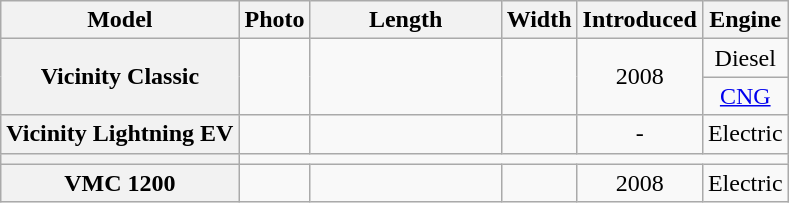<table class="wikitable" style="text-align: center;">
<tr>
<th>Model</th>
<th>Photo</th>
<th style="width:7.5em;">Length</th>
<th>Width</th>
<th>Introduced</th>
<th>Engine</th>
</tr>
<tr>
<th rowspan="2">Vicinity Classic</th>
<td rowspan="2"></td>
<td rowspan="2"></td>
<td rowspan="2"></td>
<td rowspan="2">2008</td>
<td>Diesel</td>
</tr>
<tr>
<td><a href='#'>CNG</a></td>
</tr>
<tr>
<th>Vicinity Lightning EV</th>
<td></td>
<td></td>
<td></td>
<td>-</td>
<td>Electric</td>
</tr>
<tr>
<th></th>
</tr>
<tr>
<th>VMC 1200</th>
<td></td>
<td></td>
<td></td>
<td>2008</td>
<td>Electric</td>
</tr>
</table>
